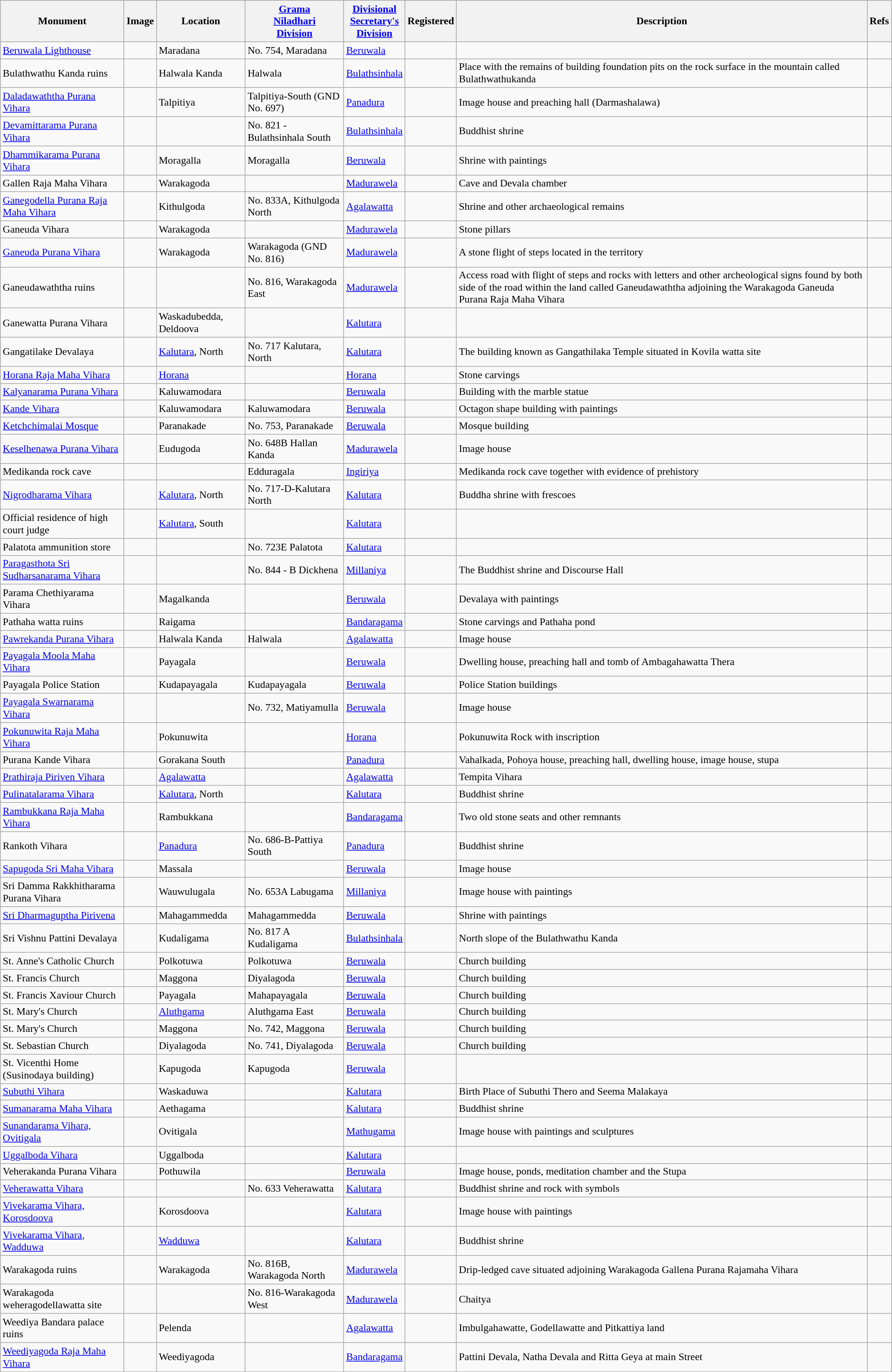<table class="wikitable plainrowheaders sortable" style="font-size:90%; text-align:left;">
<tr>
<th>Monument</th>
<th>Image</th>
<th>Location</th>
<th><a href='#'>Grama<br>Niladhari<br>Division</a></th>
<th><a href='#'>Divisional<br>Secretary's<br>Division</a></th>
<th>Registered</th>
<th>Description</th>
<th>Refs</th>
</tr>
<tr>
<td><a href='#'>Beruwala Lighthouse</a></td>
<td></td>
<td>Maradana</td>
<td>No. 754, Maradana</td>
<td><a href='#'>Beruwala</a></td>
<td align=center></td>
<td></td>
<td></td>
</tr>
<tr>
<td>Bulathwathu Kanda ruins</td>
<td></td>
<td>Halwala Kanda</td>
<td>Halwala</td>
<td><a href='#'>Bulathsinhala</a></td>
<td align=center></td>
<td>Place with the remains of building foundation pits on the rock surface in the mountain called Bulathwathukanda</td>
<td></td>
</tr>
<tr>
<td><a href='#'>Daladawaththa Purana Vihara</a></td>
<td></td>
<td>Talpitiya</td>
<td>Talpitiya-South (GND No. 697)</td>
<td><a href='#'>Panadura</a></td>
<td align=center></td>
<td>Image house and preaching hall (Darmashalawa)</td>
<td></td>
</tr>
<tr>
<td><a href='#'>Devamittarama Purana Vihara</a></td>
<td></td>
<td></td>
<td>No. 821 - Bulathsinhala South</td>
<td><a href='#'>Bulathsinhala</a></td>
<td align=center></td>
<td>Buddhist shrine</td>
<td></td>
</tr>
<tr>
<td><a href='#'>Dhammikarama Purana Vihara</a></td>
<td></td>
<td>Moragalla</td>
<td>Moragalla</td>
<td><a href='#'>Beruwala</a></td>
<td align=center></td>
<td>Shrine with paintings</td>
<td></td>
</tr>
<tr>
<td>Gallen Raja Maha Vihara</td>
<td></td>
<td>Warakagoda</td>
<td></td>
<td><a href='#'>Madurawela</a></td>
<td align=center></td>
<td>Cave and Devala chamber</td>
<td></td>
</tr>
<tr>
<td><a href='#'>Ganegodella Purana Raja Maha Vihara</a></td>
<td></td>
<td>Kithulgoda</td>
<td>No. 833A, Kithulgoda North</td>
<td><a href='#'>Agalawatta</a></td>
<td align=center></td>
<td>Shrine and other archaeological remains</td>
<td></td>
</tr>
<tr>
<td>Ganeuda Vihara</td>
<td></td>
<td>Warakagoda</td>
<td></td>
<td><a href='#'>Madurawela</a></td>
<td align=center></td>
<td>Stone pillars</td>
<td></td>
</tr>
<tr>
<td><a href='#'>Ganeuda Purana Vihara</a></td>
<td></td>
<td>Warakagoda</td>
<td>Warakagoda (GND No. 816)</td>
<td><a href='#'>Madurawela</a></td>
<td align=center></td>
<td>A stone flight of steps located in the territory</td>
<td></td>
</tr>
<tr>
<td>Ganeudawaththa ruins</td>
<td></td>
<td></td>
<td>No. 816, Warakagoda East</td>
<td><a href='#'>Madurawela</a></td>
<td align=center></td>
<td>Access road with flight of steps and rocks with letters and other archeological signs found by both side of the road within the land called Ganeudawaththa adjoining the Warakagoda Ganeuda Purana Raja Maha Vihara</td>
<td></td>
</tr>
<tr>
<td>Ganewatta Purana Vihara</td>
<td></td>
<td>Waskadubedda, Deldoova</td>
<td></td>
<td><a href='#'>Kalutara</a></td>
<td align=center></td>
<td></td>
<td></td>
</tr>
<tr>
<td>Gangatilake Devalaya</td>
<td></td>
<td><a href='#'>Kalutara</a>, North</td>
<td>No. 717 Kalutara, North</td>
<td><a href='#'>Kalutara</a></td>
<td align=center></td>
<td>The building known as Gangathilaka Temple situated in Kovila watta site</td>
<td></td>
</tr>
<tr>
<td><a href='#'>Horana Raja Maha Vihara</a></td>
<td></td>
<td><a href='#'>Horana</a></td>
<td></td>
<td><a href='#'>Horana</a></td>
<td align=center></td>
<td>Stone carvings</td>
<td></td>
</tr>
<tr>
<td><a href='#'>Kalyanarama Purana Vihara</a></td>
<td></td>
<td>Kaluwamodara</td>
<td></td>
<td><a href='#'>Beruwala</a></td>
<td align=center></td>
<td>Building with the marble statue</td>
<td></td>
</tr>
<tr>
<td><a href='#'>Kande Vihara</a></td>
<td></td>
<td>Kaluwamodara</td>
<td>Kaluwamodara</td>
<td><a href='#'>Beruwala</a></td>
<td align=center></td>
<td>Octagon shape building with paintings</td>
<td></td>
</tr>
<tr>
<td><a href='#'>Ketchchimalai Mosque</a></td>
<td></td>
<td>Paranakade</td>
<td>No. 753, Paranakade</td>
<td><a href='#'>Beruwala</a></td>
<td align=center></td>
<td>Mosque building</td>
<td></td>
</tr>
<tr>
<td><a href='#'>Keselhenawa Purana Vihara</a></td>
<td></td>
<td>Eudugoda</td>
<td>No. 648B Hallan Kanda</td>
<td><a href='#'>Madurawela</a></td>
<td align=center></td>
<td>Image house</td>
<td></td>
</tr>
<tr>
<td>Medikanda rock cave</td>
<td></td>
<td></td>
<td>Edduragala</td>
<td><a href='#'>Ingiriya</a></td>
<td align=center></td>
<td>Medikanda rock cave together with evidence of prehistory</td>
<td></td>
</tr>
<tr>
<td><a href='#'>Nigrodharama Vihara</a></td>
<td></td>
<td><a href='#'>Kalutara</a>, North</td>
<td>No. 717-D-Kalutara North</td>
<td><a href='#'>Kalutara</a></td>
<td align=center></td>
<td>Buddha shrine with frescoes</td>
<td></td>
</tr>
<tr>
<td>Official residence of high court judge</td>
<td></td>
<td><a href='#'>Kalutara</a>, South</td>
<td></td>
<td><a href='#'>Kalutara</a></td>
<td align=center></td>
<td></td>
<td></td>
</tr>
<tr>
<td>Palatota ammunition store</td>
<td></td>
<td></td>
<td>No. 723E Palatota</td>
<td><a href='#'>Kalutara</a></td>
<td align=center></td>
<td></td>
<td></td>
</tr>
<tr>
<td><a href='#'>Paragasthota Sri Sudharsanarama Vihara</a></td>
<td></td>
<td></td>
<td>No. 844 - B Dickhena</td>
<td><a href='#'>Millaniya</a></td>
<td align=center></td>
<td>The Buddhist shrine and Discourse Hall</td>
<td></td>
</tr>
<tr>
<td>Parama Chethiyarama Vihara</td>
<td></td>
<td>Magalkanda</td>
<td></td>
<td><a href='#'>Beruwala</a></td>
<td align=center></td>
<td>Devalaya with paintings</td>
<td></td>
</tr>
<tr>
<td>Pathaha watta ruins</td>
<td></td>
<td>Raigama</td>
<td></td>
<td><a href='#'>Bandaragama</a></td>
<td align=center></td>
<td>Stone carvings and Pathaha pond</td>
<td></td>
</tr>
<tr>
<td><a href='#'>Pawrekanda Purana Vihara</a></td>
<td></td>
<td>Halwala Kanda</td>
<td>Halwala</td>
<td><a href='#'>Agalawatta</a></td>
<td align=center></td>
<td>Image house</td>
<td></td>
</tr>
<tr>
<td><a href='#'>Payagala Moola Maha Vihara</a></td>
<td></td>
<td>Payagala</td>
<td></td>
<td><a href='#'>Beruwala</a></td>
<td align=center></td>
<td>Dwelling house, preaching hall and tomb of Ambagahawatta Thera</td>
<td></td>
</tr>
<tr>
<td>Payagala Police Station</td>
<td></td>
<td>Kudapayagala</td>
<td>Kudapayagala</td>
<td><a href='#'>Beruwala</a></td>
<td align=center></td>
<td>Police Station buildings</td>
<td></td>
</tr>
<tr>
<td><a href='#'>Payagala Swarnarama Vihara</a></td>
<td></td>
<td></td>
<td>No. 732, Matiyamulla</td>
<td><a href='#'>Beruwala</a></td>
<td align=center></td>
<td>Image house</td>
<td></td>
</tr>
<tr>
<td><a href='#'>Pokunuwita Raja Maha Vihara</a></td>
<td></td>
<td>Pokunuwita</td>
<td></td>
<td><a href='#'>Horana</a></td>
<td align=center></td>
<td>Pokunuwita Rock with inscription</td>
<td></td>
</tr>
<tr>
<td>Purana Kande Vihara</td>
<td></td>
<td>Gorakana South</td>
<td></td>
<td><a href='#'>Panadura</a></td>
<td align=center></td>
<td>Vahalkada, Pohoya house, preaching hall, dwelling house, image house, stupa</td>
<td></td>
</tr>
<tr>
<td><a href='#'>Prathiraja Piriven Vihara</a></td>
<td></td>
<td><a href='#'>Agalawatta</a></td>
<td></td>
<td><a href='#'>Agalawatta</a></td>
<td align=center></td>
<td>Tempita Vihara</td>
<td></td>
</tr>
<tr>
<td><a href='#'>Pulinatalarama Vihara</a></td>
<td></td>
<td><a href='#'>Kalutara</a>, North</td>
<td></td>
<td><a href='#'>Kalutara</a></td>
<td align=center></td>
<td>Buddhist shrine</td>
<td></td>
</tr>
<tr>
<td><a href='#'>Rambukkana Raja Maha Vihara</a></td>
<td></td>
<td>Rambukkana</td>
<td></td>
<td><a href='#'>Bandaragama</a></td>
<td align=center></td>
<td>Two old stone seats and other remnants</td>
<td></td>
</tr>
<tr>
<td>Rankoth Vihara</td>
<td></td>
<td><a href='#'>Panadura</a></td>
<td>No. 686-B-Pattiya South</td>
<td><a href='#'>Panadura</a></td>
<td align=center></td>
<td>Buddhist shrine</td>
<td></td>
</tr>
<tr>
<td><a href='#'>Sapugoda Sri Maha Vihara</a></td>
<td></td>
<td>Massala</td>
<td></td>
<td><a href='#'>Beruwala</a></td>
<td align=center></td>
<td>Image house</td>
<td></td>
</tr>
<tr>
<td>Sri Damma Rakkhitharama Purana Vihara</td>
<td></td>
<td>Wauwulugala</td>
<td>No. 653A Labugama</td>
<td><a href='#'>Millaniya</a></td>
<td align=center></td>
<td>Image house with paintings</td>
<td></td>
</tr>
<tr>
<td><a href='#'>Sri Dharmaguptha Pirivena</a></td>
<td></td>
<td>Mahagammedda</td>
<td>Mahagammedda</td>
<td><a href='#'>Beruwala</a></td>
<td align=center></td>
<td>Shrine with paintings</td>
<td></td>
</tr>
<tr>
<td>Sri Vishnu Pattini Devalaya</td>
<td></td>
<td>Kudaligama</td>
<td>No. 817 A Kudaligama</td>
<td><a href='#'>Bulathsinhala</a></td>
<td align=center></td>
<td>North slope of the Bulathwathu Kanda</td>
<td></td>
</tr>
<tr>
<td>St. Anne's Catholic Church</td>
<td></td>
<td>Polkotuwa</td>
<td>Polkotuwa</td>
<td><a href='#'>Beruwala</a></td>
<td align=center></td>
<td>Church building</td>
<td></td>
</tr>
<tr>
<td>St. Francis Church</td>
<td></td>
<td>Maggona</td>
<td>Diyalagoda</td>
<td><a href='#'>Beruwala</a></td>
<td align=center></td>
<td>Church building</td>
<td></td>
</tr>
<tr>
<td>St. Francis Xaviour Church</td>
<td></td>
<td>Payagala</td>
<td>Mahapayagala</td>
<td><a href='#'>Beruwala</a></td>
<td align=center></td>
<td>Church building</td>
<td></td>
</tr>
<tr>
<td>St. Mary's Church</td>
<td></td>
<td><a href='#'>Aluthgama</a></td>
<td>Aluthgama East</td>
<td><a href='#'>Beruwala</a></td>
<td align=center></td>
<td>Church building</td>
<td></td>
</tr>
<tr>
<td>St. Mary's Church</td>
<td></td>
<td>Maggona</td>
<td>No. 742, Maggona</td>
<td><a href='#'>Beruwala</a></td>
<td align=center></td>
<td>Church building</td>
<td></td>
</tr>
<tr>
<td>St. Sebastian Church</td>
<td></td>
<td>Diyalagoda</td>
<td>No. 741, Diyalagoda</td>
<td><a href='#'>Beruwala</a></td>
<td align=center></td>
<td>Church building</td>
<td></td>
</tr>
<tr>
<td>St. Vicenthi Home (Susinodaya building)</td>
<td></td>
<td>Kapugoda</td>
<td>Kapugoda</td>
<td><a href='#'>Beruwala</a></td>
<td align=center></td>
<td></td>
<td></td>
</tr>
<tr>
<td><a href='#'>Subuthi Vihara</a></td>
<td></td>
<td>Waskaduwa</td>
<td></td>
<td><a href='#'>Kalutara</a></td>
<td align=center></td>
<td>Birth Place of Subuthi Thero and Seema Malakaya</td>
<td></td>
</tr>
<tr>
<td><a href='#'>Sumanarama Maha Vihara</a></td>
<td></td>
<td>Aethagama</td>
<td></td>
<td><a href='#'>Kalutara</a></td>
<td align=center></td>
<td>Buddhist shrine</td>
<td></td>
</tr>
<tr>
<td><a href='#'>Sunandarama Vihara, Ovitigala</a></td>
<td></td>
<td>Ovitigala</td>
<td></td>
<td><a href='#'>Mathugama</a></td>
<td align=center></td>
<td>Image house with paintings and sculptures</td>
<td></td>
</tr>
<tr>
<td><a href='#'>Uggalboda Vihara</a></td>
<td></td>
<td>Uggalboda</td>
<td></td>
<td><a href='#'>Kalutara</a></td>
<td align=center></td>
<td></td>
<td></td>
</tr>
<tr>
<td>Veherakanda Purana Vihara</td>
<td></td>
<td>Pothuwila</td>
<td></td>
<td><a href='#'>Beruwala</a></td>
<td align=center></td>
<td>Image house, ponds, meditation chamber and the Stupa</td>
<td></td>
</tr>
<tr>
<td><a href='#'>Veherawatta Vihara</a></td>
<td></td>
<td></td>
<td>No. 633 Veherawatta</td>
<td><a href='#'>Kalutara</a></td>
<td align=center></td>
<td>Buddhist shrine and rock with symbols</td>
<td></td>
</tr>
<tr>
<td><a href='#'>Vivekarama Vihara, Korosdoova</a></td>
<td></td>
<td>Korosdoova</td>
<td></td>
<td><a href='#'>Kalutara</a></td>
<td align=center></td>
<td>Image house with paintings</td>
<td></td>
</tr>
<tr>
<td><a href='#'>Vivekarama Vihara, Wadduwa</a></td>
<td></td>
<td><a href='#'>Wadduwa</a></td>
<td></td>
<td><a href='#'>Kalutara</a></td>
<td align=center></td>
<td>Buddhist shrine</td>
<td></td>
</tr>
<tr>
<td>Warakagoda ruins</td>
<td></td>
<td>Warakagoda</td>
<td>No. 816B, Warakagoda North</td>
<td><a href='#'>Madurawela</a></td>
<td align=center></td>
<td>Drip-ledged cave situated adjoining Warakagoda Gallena Purana Rajamaha Vihara</td>
<td></td>
</tr>
<tr>
<td>Warakagoda weheragodellawatta site</td>
<td></td>
<td></td>
<td>No. 816-Warakagoda West</td>
<td><a href='#'>Madurawela</a></td>
<td align=center></td>
<td>Chaitya</td>
<td></td>
</tr>
<tr>
<td>Weediya Bandara palace ruins</td>
<td></td>
<td>Pelenda</td>
<td></td>
<td><a href='#'>Agalawatta</a></td>
<td align=center></td>
<td>Imbulgahawatte, Godellawatte and Pitkattiya land</td>
<td></td>
</tr>
<tr>
<td><a href='#'>Weediyagoda Raja Maha Vihara</a></td>
<td></td>
<td>Weediyagoda</td>
<td></td>
<td><a href='#'>Bandaragama</a></td>
<td align=center></td>
<td>Pattini Devala, Natha Devala and Ritta Geya at main Street</td>
<td></td>
</tr>
<tr>
</tr>
</table>
